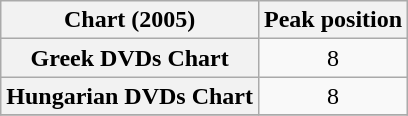<table class="wikitable plainrowheaders sortable" style="text-align:center;" border="1">
<tr>
<th scope="col">Chart (2005)</th>
<th scope="col">Peak position</th>
</tr>
<tr>
<th scope="row">Greek DVDs Chart</th>
<td>8</td>
</tr>
<tr>
<th scope="row">Hungarian DVDs Chart</th>
<td>8</td>
</tr>
<tr>
</tr>
</table>
